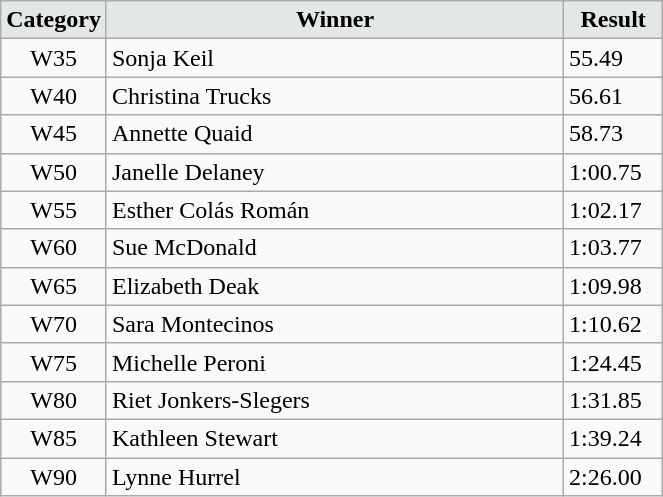<table class="wikitable" width=35%>
<tr>
<td width=15% align="center" bgcolor=#E3E7E6><strong>Category</strong></td>
<td align="center" bgcolor=#E3E7E6> <strong>Winner</strong></td>
<td width=15% align="center" bgcolor=#E3E7E6><strong>Result</strong></td>
</tr>
<tr>
<td align="center">W35</td>
<td> Sonja Keil</td>
<td>55.49</td>
</tr>
<tr>
<td align="center">W40</td>
<td> Christina Trucks</td>
<td>56.61</td>
</tr>
<tr>
<td align="center">W45</td>
<td> Annette Quaid</td>
<td>58.73</td>
</tr>
<tr>
<td align="center">W50</td>
<td> Janelle Delaney</td>
<td>1:00.75</td>
</tr>
<tr>
<td align="center">W55</td>
<td> Esther Colás Román</td>
<td>1:02.17</td>
</tr>
<tr>
<td align="center">W60</td>
<td> Sue McDonald</td>
<td>1:03.77</td>
</tr>
<tr>
<td align="center">W65</td>
<td> Elizabeth Deak</td>
<td>1:09.98</td>
</tr>
<tr>
<td align="center">W70</td>
<td> Sara Montecinos</td>
<td>1:10.62</td>
</tr>
<tr>
<td align="center">W75</td>
<td> Michelle Peroni</td>
<td>1:24.45</td>
</tr>
<tr>
<td align="center">W80</td>
<td> Riet Jonkers-Slegers</td>
<td>1:31.85</td>
</tr>
<tr>
<td align="center">W85</td>
<td> Kathleen Stewart</td>
<td>1:39.24</td>
</tr>
<tr>
<td align="center">W90</td>
<td> Lynne Hurrel</td>
<td>2:26.00</td>
</tr>
</table>
